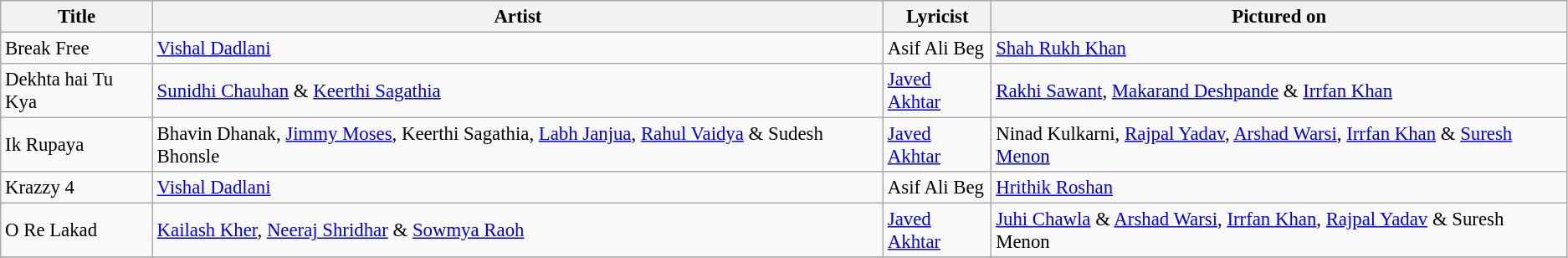<table class="wikitable" style="font-size:95%;">
<tr>
<th>Title</th>
<th>Artist</th>
<th>Lyricist</th>
<th>Pictured on</th>
</tr>
<tr>
<td>Break Free</td>
<td><a href='#'>Vishal Dadlani</a></td>
<td>Asif Ali Beg</td>
<td><a href='#'>Shah Rukh Khan</a></td>
</tr>
<tr 4:44>
<td>Dekhta hai Tu Kya</td>
<td><a href='#'>Sunidhi Chauhan</a> & <a href='#'>Keerthi Sagathia</a></td>
<td><a href='#'>Javed Akhtar</a></td>
<td><a href='#'>Rakhi Sawant</a>, <a href='#'>Makarand Deshpande</a> & <a href='#'>Irrfan Khan</a></td>
</tr>
<tr>
<td>Ik Rupaya</td>
<td>Bhavin Dhanak, <a href='#'>Jimmy Moses</a>, Keerthi Sagathia, <a href='#'>Labh Janjua</a>, <a href='#'>Rahul Vaidya</a> & Sudesh Bhonsle</td>
<td><a href='#'>Javed Akhtar</a></td>
<td>Ninad Kulkarni, <a href='#'>Rajpal Yadav</a>, <a href='#'>Arshad Warsi</a>, <a href='#'>Irrfan Khan</a> & <a href='#'>Suresh Menon</a></td>
</tr>
<tr 6:57>
<td>Krazzy 4</td>
<td><a href='#'>Vishal Dadlani</a></td>
<td>Asif Ali Beg</td>
<td><a href='#'>Hrithik Roshan</a></td>
</tr>
<tr 3:06>
<td>O Re Lakad</td>
<td><a href='#'>Kailash Kher</a>, <a href='#'>Neeraj Shridhar</a> & <a href='#'>Sowmya Raoh</a></td>
<td><a href='#'>Javed Akhtar</a></td>
<td><a href='#'>Juhi Chawla</a> & <a href='#'>Arshad Warsi</a>, <a href='#'>Irrfan Khan</a>, <a href='#'>Rajpal Yadav</a> & Suresh Menon</td>
</tr>
<tr>
</tr>
</table>
